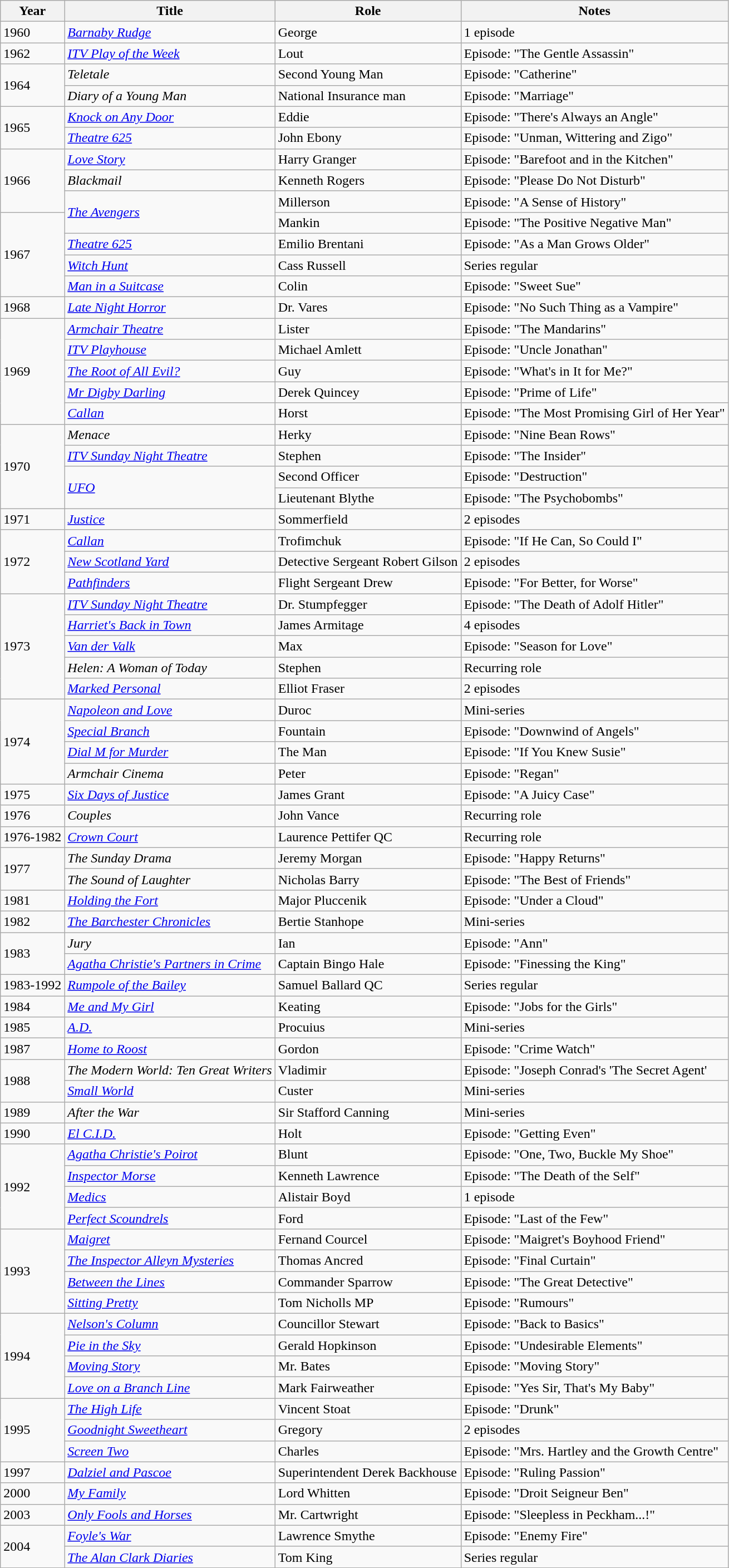<table class="wikitable sortable">
<tr>
<th>Year</th>
<th>Title</th>
<th>Role</th>
<th>Notes</th>
</tr>
<tr>
<td>1960</td>
<td><em><a href='#'>Barnaby Rudge</a></em></td>
<td>George</td>
<td>1 episode</td>
</tr>
<tr>
<td>1962</td>
<td><em><a href='#'>ITV Play of the Week</a></em></td>
<td>Lout</td>
<td>Episode: "The Gentle Assassin"</td>
</tr>
<tr>
<td rowspan="2">1964</td>
<td><em>Teletale</em></td>
<td>Second Young Man</td>
<td>Episode: "Catherine"</td>
</tr>
<tr>
<td><em>Diary of a Young Man</em></td>
<td>National Insurance man</td>
<td>Episode: "Marriage"</td>
</tr>
<tr>
<td rowspan="2">1965</td>
<td><em><a href='#'>Knock on Any Door</a></em></td>
<td>Eddie</td>
<td>Episode: "There's Always an Angle"</td>
</tr>
<tr>
<td><em><a href='#'>Theatre 625</a></em></td>
<td>John Ebony</td>
<td>Episode: "Unman, Wittering and Zigo"</td>
</tr>
<tr>
<td rowspan="3">1966</td>
<td><em><a href='#'>Love Story</a></em></td>
<td>Harry Granger</td>
<td>Episode: "Barefoot and in the Kitchen"</td>
</tr>
<tr>
<td><em>Blackmail</em></td>
<td>Kenneth Rogers</td>
<td>Episode: "Please Do Not Disturb"</td>
</tr>
<tr>
<td rowspan="2"><em><a href='#'>The Avengers</a></em></td>
<td>Millerson</td>
<td>Episode: "A Sense of History"</td>
</tr>
<tr>
<td rowspan="4">1967</td>
<td>Mankin</td>
<td>Episode: "The Positive Negative Man"</td>
</tr>
<tr>
<td><em><a href='#'>Theatre 625</a></em></td>
<td>Emilio Brentani</td>
<td>Episode: "As a Man Grows Older"</td>
</tr>
<tr>
<td><em><a href='#'>Witch Hunt</a></em></td>
<td>Cass Russell</td>
<td>Series regular</td>
</tr>
<tr>
<td><em><a href='#'>Man in a Suitcase</a></em></td>
<td>Colin</td>
<td>Episode: "Sweet Sue"</td>
</tr>
<tr>
<td>1968</td>
<td><em><a href='#'>Late Night Horror</a></em></td>
<td>Dr. Vares</td>
<td>Episode: "No Such Thing as a Vampire"</td>
</tr>
<tr>
<td rowspan="5">1969</td>
<td><em><a href='#'>Armchair Theatre</a></em></td>
<td>Lister</td>
<td>Episode: "The Mandarins"</td>
</tr>
<tr>
<td><em><a href='#'>ITV Playhouse</a></em></td>
<td>Michael Amlett</td>
<td>Episode: "Uncle Jonathan"</td>
</tr>
<tr>
<td><em><a href='#'>The Root of All Evil?</a></em></td>
<td>Guy</td>
<td>Episode: "What's in It for Me?"</td>
</tr>
<tr>
<td><em><a href='#'>Mr Digby Darling</a></em></td>
<td>Derek Quincey</td>
<td>Episode: "Prime of Life"</td>
</tr>
<tr>
<td><em><a href='#'>Callan</a></em></td>
<td>Horst</td>
<td>Episode: "The Most Promising Girl of Her Year"</td>
</tr>
<tr>
<td rowspan="4">1970</td>
<td><em>Menace</em></td>
<td>Herky</td>
<td>Episode: "Nine Bean Rows"</td>
</tr>
<tr>
<td><em><a href='#'>ITV Sunday Night Theatre</a></em></td>
<td>Stephen</td>
<td>Episode: "The Insider"</td>
</tr>
<tr>
<td rowspan="2"><em><a href='#'>UFO</a></em></td>
<td>Second Officer</td>
<td>Episode: "Destruction"</td>
</tr>
<tr>
<td>Lieutenant Blythe</td>
<td>Episode: "The Psychobombs"</td>
</tr>
<tr>
<td>1971</td>
<td><em><a href='#'>Justice</a></em></td>
<td>Sommerfield</td>
<td>2 episodes</td>
</tr>
<tr>
<td rowspan="3">1972</td>
<td><em><a href='#'>Callan</a></em></td>
<td>Trofimchuk</td>
<td>Episode: "If He Can, So Could I"</td>
</tr>
<tr>
<td><em><a href='#'>New Scotland Yard</a></em></td>
<td>Detective Sergeant Robert Gilson</td>
<td>2 episodes</td>
</tr>
<tr>
<td><em><a href='#'>Pathfinders</a></em></td>
<td>Flight Sergeant Drew</td>
<td>Episode: "For Better, for Worse"</td>
</tr>
<tr>
<td rowspan="5">1973</td>
<td><em><a href='#'>ITV Sunday Night Theatre</a></em></td>
<td>Dr. Stumpfegger</td>
<td>Episode: "The Death of Adolf Hitler"</td>
</tr>
<tr>
<td><em><a href='#'>Harriet's Back in Town</a></em></td>
<td>James Armitage</td>
<td>4 episodes</td>
</tr>
<tr>
<td><em><a href='#'>Van der Valk</a></em></td>
<td>Max</td>
<td>Episode: "Season for Love"</td>
</tr>
<tr>
<td><em>Helen: A Woman of Today</em></td>
<td>Stephen</td>
<td>Recurring role</td>
</tr>
<tr>
<td><em><a href='#'>Marked Personal</a></em></td>
<td>Elliot Fraser</td>
<td>2 episodes</td>
</tr>
<tr>
<td rowspan="4">1974</td>
<td><em><a href='#'>Napoleon and Love</a></em></td>
<td>Duroc</td>
<td>Mini-series</td>
</tr>
<tr>
<td><em><a href='#'>Special Branch</a></em></td>
<td>Fountain</td>
<td>Episode: "Downwind of Angels"</td>
</tr>
<tr>
<td><em><a href='#'>Dial M for Murder</a></em></td>
<td>The Man</td>
<td>Episode: "If You Knew Susie"</td>
</tr>
<tr>
<td><em>Armchair Cinema</em></td>
<td>Peter</td>
<td>Episode: "Regan"</td>
</tr>
<tr>
<td>1975</td>
<td><em><a href='#'>Six Days of Justice</a></em></td>
<td>James Grant</td>
<td>Episode: "A Juicy Case"</td>
</tr>
<tr>
<td>1976</td>
<td><em>Couples</em></td>
<td>John Vance</td>
<td>Recurring role</td>
</tr>
<tr>
<td>1976-1982</td>
<td><em><a href='#'>Crown Court</a></em></td>
<td>Laurence Pettifer QC</td>
<td>Recurring role</td>
</tr>
<tr>
<td rowspan="2">1977</td>
<td><em>The Sunday Drama</em></td>
<td>Jeremy Morgan</td>
<td>Episode: "Happy Returns"</td>
</tr>
<tr>
<td><em>The Sound of Laughter</em></td>
<td>Nicholas Barry</td>
<td>Episode: "The Best of Friends"</td>
</tr>
<tr>
<td>1981</td>
<td><em><a href='#'>Holding the Fort</a></em></td>
<td>Major Pluccenik</td>
<td>Episode: "Under a Cloud"</td>
</tr>
<tr>
<td>1982</td>
<td><em><a href='#'>The Barchester Chronicles</a></em></td>
<td>Bertie Stanhope</td>
<td>Mini-series</td>
</tr>
<tr>
<td rowspan="2">1983</td>
<td><em>Jury</em></td>
<td>Ian</td>
<td>Episode: "Ann"</td>
</tr>
<tr>
<td><em><a href='#'>Agatha Christie's Partners in Crime</a></em></td>
<td>Captain Bingo Hale</td>
<td>Episode: "Finessing the King"</td>
</tr>
<tr>
<td>1983-1992</td>
<td><em><a href='#'>Rumpole of the Bailey</a></em></td>
<td>Samuel Ballard QC</td>
<td>Series regular</td>
</tr>
<tr>
<td>1984</td>
<td><em><a href='#'>Me and My Girl</a></em></td>
<td>Keating</td>
<td>Episode: "Jobs for the Girls"</td>
</tr>
<tr>
<td>1985</td>
<td><em><a href='#'>A.D.</a></em></td>
<td>Procuius</td>
<td>Mini-series</td>
</tr>
<tr>
<td>1987</td>
<td><em><a href='#'>Home to Roost</a></em></td>
<td>Gordon</td>
<td>Episode: "Crime Watch"</td>
</tr>
<tr>
<td rowspan="2">1988</td>
<td><em>The Modern World: Ten Great Writers</em></td>
<td>Vladimir</td>
<td>Episode: "Joseph Conrad's 'The Secret Agent'</td>
</tr>
<tr>
<td><em><a href='#'>Small World</a></em></td>
<td>Custer</td>
<td>Mini-series</td>
</tr>
<tr>
<td>1989</td>
<td><em>After the War</em></td>
<td>Sir Stafford Canning</td>
<td>Mini-series</td>
</tr>
<tr>
<td>1990</td>
<td><em><a href='#'>El C.I.D.</a></em></td>
<td>Holt</td>
<td>Episode: "Getting Even"</td>
</tr>
<tr>
<td rowspan="4">1992</td>
<td><em><a href='#'>Agatha Christie's Poirot</a></em></td>
<td>Blunt</td>
<td>Episode: "One, Two, Buckle My Shoe"</td>
</tr>
<tr>
<td><em><a href='#'>Inspector Morse</a></em></td>
<td>Kenneth Lawrence</td>
<td>Episode: "The Death of the Self"</td>
</tr>
<tr>
<td><em><a href='#'>Medics</a></em></td>
<td>Alistair Boyd</td>
<td>1 episode</td>
</tr>
<tr>
<td><em><a href='#'>Perfect Scoundrels</a></em></td>
<td>Ford</td>
<td>Episode: "Last of the Few"</td>
</tr>
<tr>
<td rowspan="4">1993</td>
<td><em><a href='#'>Maigret</a></em></td>
<td>Fernand Courcel</td>
<td>Episode: "Maigret's Boyhood Friend"</td>
</tr>
<tr>
<td><em><a href='#'>The Inspector Alleyn Mysteries</a></em></td>
<td>Thomas Ancred</td>
<td>Episode: "Final Curtain"</td>
</tr>
<tr>
<td><em><a href='#'>Between the Lines</a></em></td>
<td>Commander Sparrow</td>
<td>Episode: "The Great Detective"</td>
</tr>
<tr>
<td><em><a href='#'>Sitting Pretty</a></em></td>
<td>Tom Nicholls MP</td>
<td>Episode: "Rumours"</td>
</tr>
<tr>
<td rowspan="4">1994</td>
<td><em><a href='#'>Nelson's Column</a></em></td>
<td>Councillor Stewart</td>
<td>Episode: "Back to Basics"</td>
</tr>
<tr>
<td><em><a href='#'>Pie in the Sky</a></em></td>
<td>Gerald Hopkinson</td>
<td>Episode: "Undesirable Elements"</td>
</tr>
<tr>
<td><em><a href='#'>Moving Story</a></em></td>
<td>Mr. Bates</td>
<td>Episode: "Moving Story"</td>
</tr>
<tr>
<td><em><a href='#'>Love on a Branch Line</a></em></td>
<td>Mark Fairweather</td>
<td>Episode: "Yes Sir, That's My Baby"</td>
</tr>
<tr>
<td rowspan="3">1995</td>
<td><em><a href='#'>The High Life</a></em></td>
<td>Vincent Stoat</td>
<td>Episode: "Drunk"</td>
</tr>
<tr>
<td><em><a href='#'>Goodnight Sweetheart</a></em></td>
<td>Gregory</td>
<td>2 episodes</td>
</tr>
<tr>
<td><em><a href='#'>Screen Two</a></em></td>
<td>Charles</td>
<td>Episode: "Mrs. Hartley and the Growth Centre"</td>
</tr>
<tr>
<td>1997</td>
<td><em><a href='#'>Dalziel and Pascoe</a></em></td>
<td>Superintendent Derek Backhouse</td>
<td>Episode: "Ruling Passion"</td>
</tr>
<tr>
<td>2000</td>
<td><em><a href='#'>My Family</a></em></td>
<td>Lord Whitten</td>
<td>Episode: "Droit Seigneur Ben"</td>
</tr>
<tr>
<td>2003</td>
<td><em><a href='#'>Only Fools and Horses</a></em></td>
<td>Mr. Cartwright</td>
<td>Episode: "Sleepless in Peckham...!"</td>
</tr>
<tr>
<td rowspan="2">2004</td>
<td><em><a href='#'>Foyle's War</a></em></td>
<td>Lawrence Smythe</td>
<td>Episode: "Enemy Fire"</td>
</tr>
<tr>
<td><em><a href='#'>The Alan Clark Diaries</a></em></td>
<td>Tom King</td>
<td>Series regular</td>
</tr>
<tr>
</tr>
</table>
